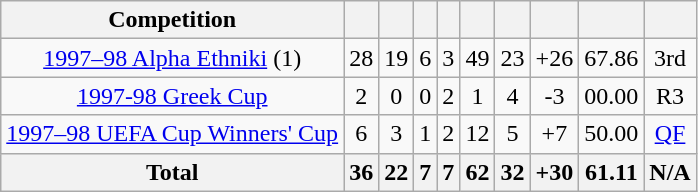<table class="wikitable" style="text-align:center">
<tr>
<th>Competition</th>
<th></th>
<th></th>
<th></th>
<th></th>
<th></th>
<th></th>
<th></th>
<th></th>
<th></th>
</tr>
<tr>
<td><a href='#'>1997–98 Alpha Ethniki</a> (1)</td>
<td>28</td>
<td>19</td>
<td>6</td>
<td>3</td>
<td>49</td>
<td>23</td>
<td>+26</td>
<td>67.86</td>
<td>3rd</td>
</tr>
<tr>
<td><a href='#'>1997-98 Greek Cup</a></td>
<td>2</td>
<td>0</td>
<td>0</td>
<td>2</td>
<td>1</td>
<td>4</td>
<td>-3</td>
<td>00.00</td>
<td>R3</td>
</tr>
<tr>
<td><a href='#'>1997–98 UEFA Cup Winners' Cup</a></td>
<td>6</td>
<td>3</td>
<td>1</td>
<td>2</td>
<td>12</td>
<td>5</td>
<td>+7</td>
<td>50.00</td>
<td><a href='#'>QF</a></td>
</tr>
<tr>
<th>Total</th>
<th>36</th>
<th>22</th>
<th>7</th>
<th>7</th>
<th>62</th>
<th>32</th>
<th>+30</th>
<th>61.11</th>
<th>N/A</th>
</tr>
</table>
